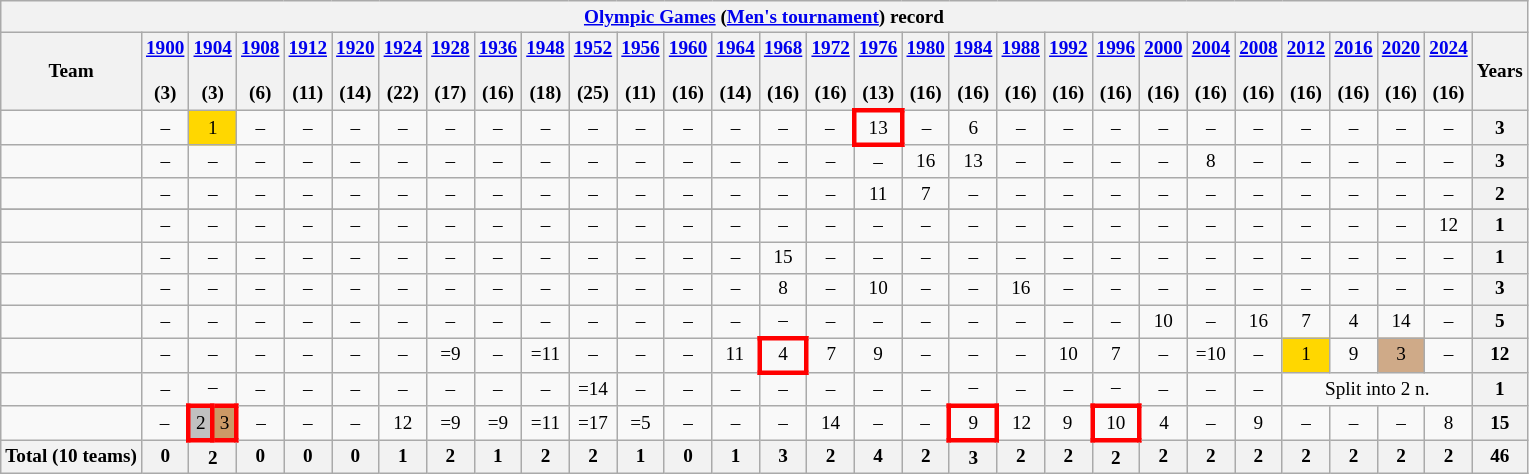<table class="wikitable" style="text-align:center; font-size:80%;">
<tr>
<th colspan=31><a href='#'>Olympic Games</a> (<a href='#'>Men's tournament</a>) record</th>
</tr>
<tr>
<th>Team</th>
<th><a href='#'>1900</a><br><br>(3)</th>
<th colspan="2"><a href='#'>1904</a><br><br>(3)</th>
<th><a href='#'>1908</a><br><br>(6)</th>
<th><a href='#'>1912</a><br><br>(11)</th>
<th><a href='#'>1920</a><br><br>(14)</th>
<th><a href='#'>1924</a><br><br>(22)</th>
<th><a href='#'>1928</a><br><br>(17)</th>
<th><a href='#'>1936</a><br><br>(16)</th>
<th><a href='#'>1948</a><br><br>(18)</th>
<th><a href='#'>1952</a><br><br>(25)</th>
<th><a href='#'>1956</a><br><br>(11)</th>
<th><a href='#'>1960</a><br><br>(16)</th>
<th><a href='#'>1964</a><br><br>(14)</th>
<th><a href='#'>1968</a><br><br>(16)</th>
<th><a href='#'>1972</a><br><br>(16)</th>
<th><a href='#'>1976</a><br><br>(13)</th>
<th><a href='#'>1980</a><br><br>(16)</th>
<th><a href='#'>1984</a><br><br>(16)</th>
<th><a href='#'>1988</a><br><br>(16)</th>
<th><a href='#'>1992</a><br><br>(16)</th>
<th><a href='#'>1996</a><br><br>(16)</th>
<th><a href='#'>2000</a><br><br>(16)</th>
<th><a href='#'>2004</a><br><br>(16)</th>
<th><a href='#'>2008</a><br><br>(16)</th>
<th><a href='#'>2012</a><br><br>(16)</th>
<th><a href='#'>2016</a><br><br>(16)</th>
<th><a href='#'>2020</a><br><br>(16)</th>
<th><a href='#'>2024</a><br><br>(16)</th>
<th>Years</th>
</tr>
<tr>
<td align=left></td>
<td>–</td>
<td colspan="2" bgcolor=gold>1</td>
<td>–</td>
<td>–</td>
<td>–</td>
<td>–</td>
<td>–</td>
<td>–</td>
<td>–</td>
<td>–</td>
<td>–</td>
<td>–</td>
<td>–</td>
<td>–</td>
<td>–</td>
<td style="border:3px solid red;">13</td>
<td>–</td>
<td>6</td>
<td>–</td>
<td>–</td>
<td>–</td>
<td>–</td>
<td>–</td>
<td>–</td>
<td>–</td>
<td>–</td>
<td>–</td>
<td>–</td>
<th>3</th>
</tr>
<tr>
<td align=left></td>
<td>–</td>
<td colspan="2">–</td>
<td>–</td>
<td>–</td>
<td>–</td>
<td>–</td>
<td>–</td>
<td>–</td>
<td>–</td>
<td>–</td>
<td>–</td>
<td>–</td>
<td>–</td>
<td>–</td>
<td>–</td>
<td>–</td>
<td>16</td>
<td>13</td>
<td>–</td>
<td>–</td>
<td>–</td>
<td>–</td>
<td>8</td>
<td>–</td>
<td>–</td>
<td>–</td>
<td>–</td>
<td>–</td>
<th>3</th>
</tr>
<tr>
<td align=left></td>
<td>–</td>
<td colspan="2">–</td>
<td>–</td>
<td>–</td>
<td>–</td>
<td>–</td>
<td>–</td>
<td>–</td>
<td>–</td>
<td>–</td>
<td>–</td>
<td>–</td>
<td>–</td>
<td>–</td>
<td>–</td>
<td>11</td>
<td>7</td>
<td>–</td>
<td>–</td>
<td>–</td>
<td>–</td>
<td>–</td>
<td>–</td>
<td>–</td>
<td>–</td>
<td>–</td>
<td>–</td>
<td>–</td>
<th>2</th>
</tr>
<tr>
</tr>
<tr>
<td align=left></td>
<td>–</td>
<td colspan="2">–</td>
<td>–</td>
<td>–</td>
<td>–</td>
<td>–</td>
<td>–</td>
<td>–</td>
<td>–</td>
<td>–</td>
<td>–</td>
<td>–</td>
<td>–</td>
<td>–</td>
<td>–</td>
<td>–</td>
<td>–</td>
<td>–</td>
<td>–</td>
<td>–</td>
<td>–</td>
<td>–</td>
<td>–</td>
<td>–</td>
<td>–</td>
<td>–</td>
<td>–</td>
<td>12</td>
<th>1</th>
</tr>
<tr>
<td align=left></td>
<td>–</td>
<td colspan="2">–</td>
<td>–</td>
<td>–</td>
<td>–</td>
<td>–</td>
<td>–</td>
<td>–</td>
<td>–</td>
<td>–</td>
<td>–</td>
<td>–</td>
<td>–</td>
<td>15</td>
<td>–</td>
<td>–</td>
<td>–</td>
<td>–</td>
<td>–</td>
<td>–</td>
<td>–</td>
<td>–</td>
<td>–</td>
<td>–</td>
<td>–</td>
<td>–</td>
<td>–</td>
<td>–</td>
<th>1</th>
</tr>
<tr>
<td align=left></td>
<td>–</td>
<td colspan="2">–</td>
<td>–</td>
<td>–</td>
<td>–</td>
<td>–</td>
<td>–</td>
<td>–</td>
<td>–</td>
<td>–</td>
<td>–</td>
<td>–</td>
<td>–</td>
<td>8</td>
<td>–</td>
<td>10</td>
<td>–</td>
<td>–</td>
<td>16</td>
<td>–</td>
<td>–</td>
<td>–</td>
<td>–</td>
<td>–</td>
<td>–</td>
<td>–</td>
<td>–</td>
<td>–</td>
<th>3</th>
</tr>
<tr>
<td align=left></td>
<td>–</td>
<td colspan="2">–</td>
<td>–</td>
<td>–</td>
<td>–</td>
<td>–</td>
<td>–</td>
<td>–</td>
<td>–</td>
<td>–</td>
<td>–</td>
<td>–</td>
<td>–</td>
<td>–</td>
<td>–</td>
<td>–</td>
<td>–</td>
<td>–</td>
<td>–</td>
<td>–</td>
<td>–</td>
<td>10</td>
<td>–</td>
<td>16</td>
<td>7</td>
<td>4</td>
<td>14</td>
<td>–</td>
<th>5</th>
</tr>
<tr>
<td align=left></td>
<td>–</td>
<td colspan="2">–</td>
<td>–</td>
<td>–</td>
<td>–</td>
<td>–</td>
<td>=9</td>
<td>–</td>
<td>=11</td>
<td>–</td>
<td>–</td>
<td>–</td>
<td>11</td>
<td style="border:3px solid red;">4</td>
<td>7</td>
<td>9</td>
<td>–</td>
<td>–</td>
<td>–</td>
<td>10</td>
<td>7</td>
<td>–</td>
<td>=10</td>
<td>–</td>
<td bgcolor=gold>1</td>
<td>9</td>
<td style="background:#cfaa88;">3</td>
<td>–</td>
<th>12</th>
</tr>
<tr>
<td align=left></td>
<td>–</td>
<td colspan="2">–</td>
<td>–</td>
<td>–</td>
<td>–</td>
<td>–</td>
<td>–</td>
<td>–</td>
<td>–</td>
<td>=14</td>
<td>–</td>
<td>–</td>
<td>–</td>
<td>–</td>
<td>–</td>
<td>–</td>
<td>–</td>
<td>–</td>
<td>–</td>
<td>–</td>
<td>–</td>
<td>–</td>
<td>–</td>
<td>–</td>
<td colspan=4>Split into 2 n.</td>
<th>1</th>
</tr>
<tr>
<td align=left></td>
<td>–</td>
<td style="border:3px solid red; background:silver; padding-left:0; padding-right:0;">2</td>
<td style="border:3px solid red; background:#c96; padding-left:0; padding-right:0;">3</td>
<td>–</td>
<td>–</td>
<td>–</td>
<td>12</td>
<td>=9</td>
<td>=9</td>
<td>=11</td>
<td>=17</td>
<td>=5</td>
<td>–</td>
<td>–</td>
<td>–</td>
<td>14</td>
<td>–</td>
<td>–</td>
<td style="border:3px solid red;">9</td>
<td>12</td>
<td>9</td>
<td style="border:3px solid red;">10</td>
<td>4</td>
<td>–</td>
<td>9</td>
<td>–</td>
<td>–</td>
<td>–</td>
<td>8</td>
<th>15</th>
</tr>
<tr>
<th align=left>Total (10 teams)</th>
<th><strong>0</strong></th>
<th colspan="2"><strong>2</strong></th>
<th><strong>0</strong></th>
<th><strong>0</strong></th>
<th><strong>0</strong></th>
<th><strong>1</strong></th>
<th><strong>2</strong></th>
<th><strong>1</strong></th>
<th><strong>2</strong></th>
<th><strong>2</strong></th>
<th><strong>1</strong></th>
<th><strong>0</strong></th>
<th><strong>1</strong></th>
<th><strong>3</strong></th>
<th><strong>2</strong></th>
<th><strong>4</strong></th>
<th><strong>2</strong></th>
<th><strong>3</strong></th>
<th><strong>2</strong></th>
<th><strong>2</strong></th>
<th><strong>2</strong></th>
<th><strong>2</strong></th>
<th><strong>2</strong></th>
<th><strong>2</strong></th>
<th><strong>2</strong></th>
<th><strong>2</strong></th>
<th><strong>2</strong></th>
<th><strong>2</strong></th>
<th>46</th>
</tr>
</table>
